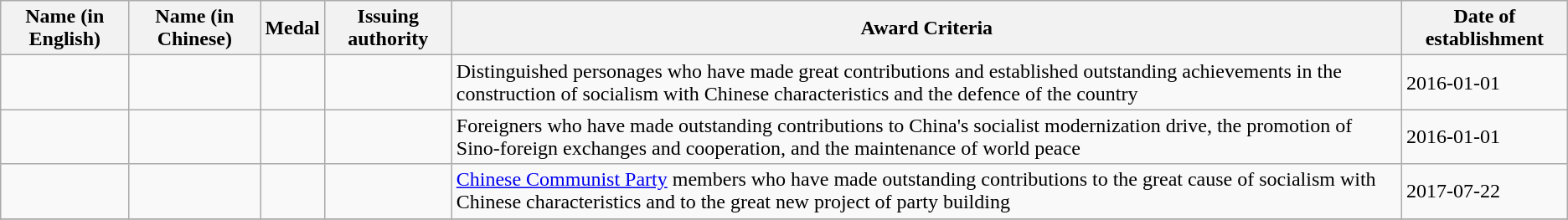<table class="wikitable sortable">
<tr>
<th>Name (in English)</th>
<th>Name (in Chinese)</th>
<th>Medal</th>
<th>Issuing authority</th>
<th>Award Criteria</th>
<th>Date of establishment</th>
</tr>
<tr>
<td></td>
<td></td>
<td></td>
<td></td>
<td>Distinguished personages who have made great contributions and established outstanding achievements in the construction of socialism with Chinese characteristics and the defence of the country</td>
<td>2016-01-01</td>
</tr>
<tr>
<td></td>
<td></td>
<td></td>
<td></td>
<td>Foreigners who have made outstanding contributions to China's socialist modernization drive, the promotion of Sino-foreign exchanges and cooperation, and the maintenance of world peace</td>
<td>2016-01-01</td>
</tr>
<tr>
<td></td>
<td></td>
<td></td>
<td></td>
<td><a href='#'>Chinese Communist Party</a> members who have made outstanding contributions to the great cause of socialism with Chinese characteristics and to the great new project of party building</td>
<td>2017-07-22</td>
</tr>
<tr>
</tr>
</table>
